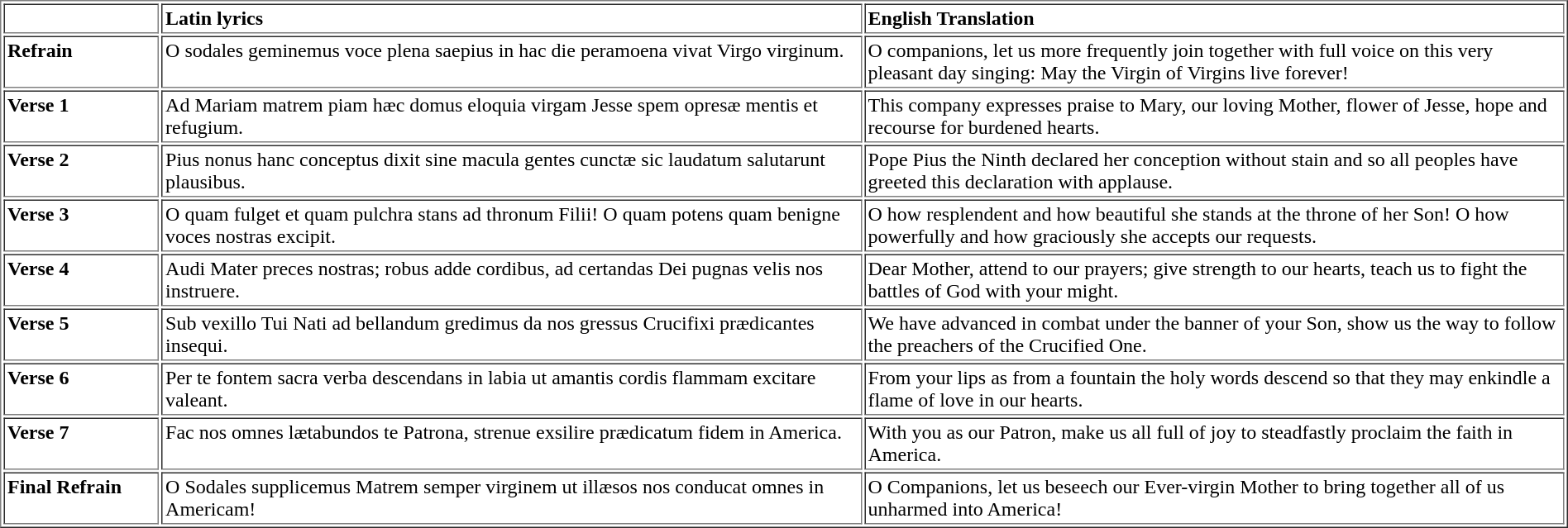<table border="1" cellpadding="2">
<tr valign="top">
<td width="10%"></td>
<td width="45%"><strong>Latin lyrics</strong></td>
<td width="45%"><strong>English Translation</strong></td>
</tr>
<tr valign="top">
<td><strong>Refrain</strong></td>
<td>O sodales geminemus voce plena saepius in hac die peramoena vivat Virgo virginum.</td>
<td>O companions, let us more frequently join together with full voice on this very pleasant day singing: May the Virgin of Virgins live forever!</td>
</tr>
<tr valign="top">
<td><strong>Verse 1</strong></td>
<td>Ad Mariam matrem piam hæc domus eloquia virgam Jesse spem opresæ mentis et refugium.</td>
<td>This company expresses praise to Mary, our loving Mother, flower of Jesse, hope and recourse for burdened hearts.</td>
</tr>
<tr valign="top">
<td><strong>Verse 2</strong></td>
<td>Pius nonus hanc conceptus dixit sine macula gentes cunctæ sic laudatum salutarunt plausibus.</td>
<td>Pope Pius the Ninth declared her conception without stain and so all peoples have greeted this declaration with applause.</td>
</tr>
<tr valign="top">
<td><strong>Verse 3</strong></td>
<td>O quam fulget et quam pulchra stans ad thronum Filii! O quam potens quam benigne voces nostras excipit.</td>
<td>O how resplendent and how beautiful she stands at the throne of her Son! O how powerfully and how graciously she accepts our requests.</td>
</tr>
<tr valign="top">
<td><strong>Verse 4</strong></td>
<td>Audi Mater preces nostras; robus adde cordibus, ad certandas Dei pugnas velis nos instruere.</td>
<td>Dear Mother, attend to our prayers; give strength to our hearts, teach us to fight the battles of God with your might.</td>
</tr>
<tr valign="top">
<td><strong>Verse 5</strong></td>
<td>Sub vexillo Tui Nati ad bellandum gredimus da nos gressus Crucifixi prædicantes insequi.</td>
<td>We have advanced in combat under the banner of your Son, show us the way to follow the preachers of the Crucified One.</td>
</tr>
<tr valign="top">
<td><strong>Verse 6</strong></td>
<td>Per te fontem sacra verba descendans in labia ut amantis cordis flammam excitare valeant.</td>
<td>From your lips as from a fountain the holy words descend so that they may enkindle a flame of love in our hearts.</td>
</tr>
<tr valign="top">
<td><strong>Verse 7</strong></td>
<td>Fac nos omnes lætabundos te Patrona, strenue exsilire prædicatum fidem in America.</td>
<td>With you as our Patron, make us all full of joy to steadfastly proclaim the faith in America.</td>
</tr>
<tr valign="top">
<td><strong>Final Refrain</strong></td>
<td>O Sodales supplicemus Matrem semper virginem ut illæsos nos conducat omnes in Americam!</td>
<td>O Companions, let us beseech our Ever-virgin Mother to bring together all of us unharmed into America!</td>
</tr>
</table>
